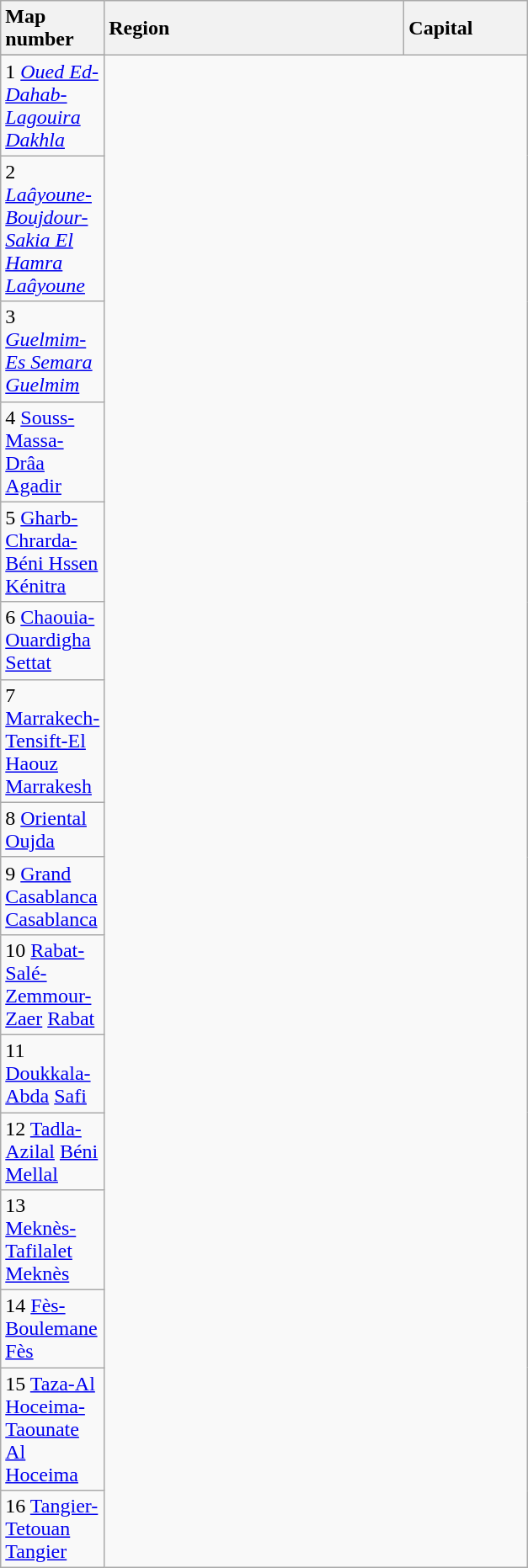<table class="wikitable sortable" style="margin:1em left 1em auto;">
<tr>
<th style="text-align:left;width:20px">Map<br>number</th>
<th style="text-align:left;width:230px">Region</th>
<th style="text-align:left;width:90px">Capital</th>
</tr>
<tr>
</tr>
<tr>
<td>1  <em><a href='#'>Oued Ed-Dahab-Lagouira</a></em>   <em><a href='#'>Dakhla</a></em></td>
</tr>
<tr>
<td>2  <em><a href='#'>Laâyoune-Boujdour-Sakia El Hamra</a></em>   <em><a href='#'>Laâyoune</a></em></td>
</tr>
<tr>
<td>3  <em><a href='#'>Guelmim-Es Semara</a></em>   <em><a href='#'>Guelmim</a></em></td>
</tr>
<tr>
<td>4  <a href='#'>Souss-Massa-Drâa</a>   <a href='#'>Agadir</a></td>
</tr>
<tr>
<td>5  <a href='#'>Gharb-Chrarda-Béni Hssen</a>   <a href='#'>Kénitra</a></td>
</tr>
<tr>
<td>6  <a href='#'>Chaouia-Ouardigha</a>   <a href='#'>Settat</a></td>
</tr>
<tr>
<td>7 <a href='#'>Marrakech-Tensift-El Haouz</a>   <a href='#'>Marrakesh</a></td>
</tr>
<tr>
<td>8  <a href='#'>Oriental</a>   <a href='#'>Oujda</a></td>
</tr>
<tr>
<td>9  <a href='#'>Grand Casablanca</a>   <a href='#'>Casablanca</a></td>
</tr>
<tr>
<td>10  <a href='#'>Rabat-Salé-Zemmour-Zaer</a>   <a href='#'>Rabat</a></td>
</tr>
<tr>
<td>11  <a href='#'>Doukkala-Abda</a>   <a href='#'>Safi</a></td>
</tr>
<tr>
<td>12  <a href='#'>Tadla-Azilal</a>   <a href='#'>Béni Mellal</a></td>
</tr>
<tr>
<td>13  <a href='#'>Meknès-Tafilalet</a>   <a href='#'>Meknès</a></td>
</tr>
<tr>
<td>14   <a href='#'>Fès-Boulemane</a>   <a href='#'>Fès</a></td>
</tr>
<tr>
<td>15  <a href='#'>Taza-Al Hoceima-Taounate</a>   <a href='#'>Al Hoceima</a></td>
</tr>
<tr>
<td>16  <a href='#'>Tangier-Tetouan</a>   <a href='#'>Tangier</a></td>
</tr>
</table>
